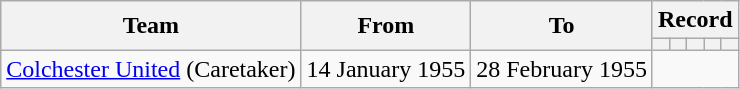<table class="wikitable" style="text-align: center">
<tr>
<th rowspan="2">Team</th>
<th rowspan="2">From</th>
<th rowspan="2">To</th>
<th colspan="5">Record</th>
</tr>
<tr>
<th></th>
<th></th>
<th></th>
<th></th>
<th></th>
</tr>
<tr>
<td align=left><a href='#'>Colchester United</a> (Caretaker)</td>
<td align=left>14 January 1955</td>
<td align=left>28 February 1955<br></td>
</tr>
</table>
